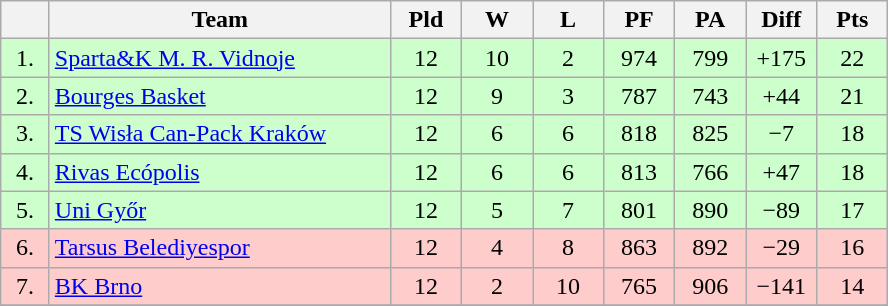<table class="wikitable" style="text-align:center">
<tr>
<th width=25></th>
<th width=220>Team</th>
<th width=40>Pld</th>
<th width=40>W</th>
<th width=40>L</th>
<th width=40>PF</th>
<th width=40>PA</th>
<th width=40>Diff</th>
<th width=40>Pts</th>
</tr>
<tr style="background:#ccffcc;">
<td>1.</td>
<td align=left> <a href='#'>Sparta&K M. R. Vidnoje</a></td>
<td>12</td>
<td>10</td>
<td>2</td>
<td>974</td>
<td>799</td>
<td>+175</td>
<td>22</td>
</tr>
<tr style="background:#ccffcc;">
<td>2.</td>
<td align=left> <a href='#'>Bourges Basket</a></td>
<td>12</td>
<td>9</td>
<td>3</td>
<td>787</td>
<td>743</td>
<td>+44</td>
<td>21</td>
</tr>
<tr style="background:#ccffcc;">
<td>3.</td>
<td align=left> <a href='#'>TS Wisła Can-Pack Kraków</a></td>
<td>12</td>
<td>6</td>
<td>6</td>
<td>818</td>
<td>825</td>
<td>−7</td>
<td>18</td>
</tr>
<tr style="background:#ccffcc;">
<td>4.</td>
<td align=left> <a href='#'>Rivas Ecópolis</a></td>
<td>12</td>
<td>6</td>
<td>6</td>
<td>813</td>
<td>766</td>
<td>+47</td>
<td>18</td>
</tr>
<tr style="background:#ccffcc;">
<td>5.</td>
<td align=left> <a href='#'>Uni Győr</a></td>
<td>12</td>
<td>5</td>
<td>7</td>
<td>801</td>
<td>890</td>
<td>−89</td>
<td>17</td>
</tr>
<tr style="background:#ffcccc;">
<td>6.</td>
<td align=left> <a href='#'>Tarsus Belediyespor</a></td>
<td>12</td>
<td>4</td>
<td>8</td>
<td>863</td>
<td>892</td>
<td>−29</td>
<td>16</td>
</tr>
<tr style="background:#ffcccc;">
<td>7.</td>
<td align=left> <a href='#'>BK Brno</a></td>
<td>12</td>
<td>2</td>
<td>10</td>
<td>765</td>
<td>906</td>
<td>−141</td>
<td>14</td>
</tr>
<tr>
</tr>
</table>
